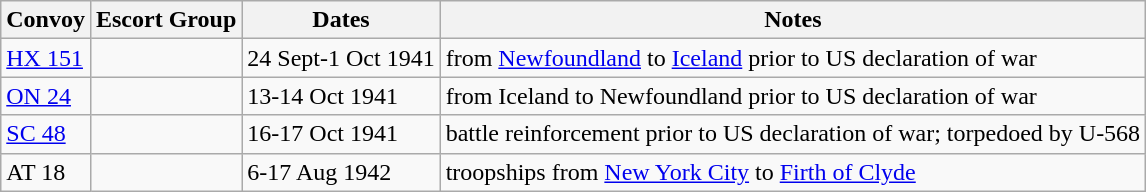<table class="wikitable">
<tr>
<th>Convoy</th>
<th>Escort Group</th>
<th>Dates</th>
<th>Notes</th>
</tr>
<tr>
<td><a href='#'>HX 151</a></td>
<td></td>
<td>24 Sept-1 Oct 1941</td>
<td>from <a href='#'>Newfoundland</a> to <a href='#'>Iceland</a> prior to US declaration of war</td>
</tr>
<tr>
<td><a href='#'>ON 24</a></td>
<td></td>
<td>13-14 Oct 1941</td>
<td>from Iceland to Newfoundland prior to US declaration of war</td>
</tr>
<tr>
<td><a href='#'>SC 48</a></td>
<td></td>
<td>16-17 Oct 1941</td>
<td>battle reinforcement prior to US declaration of war; torpedoed by U-568</td>
</tr>
<tr>
<td>AT 18</td>
<td></td>
<td>6-17 Aug 1942</td>
<td>troopships from <a href='#'>New York City</a> to <a href='#'>Firth of Clyde</a></td>
</tr>
</table>
